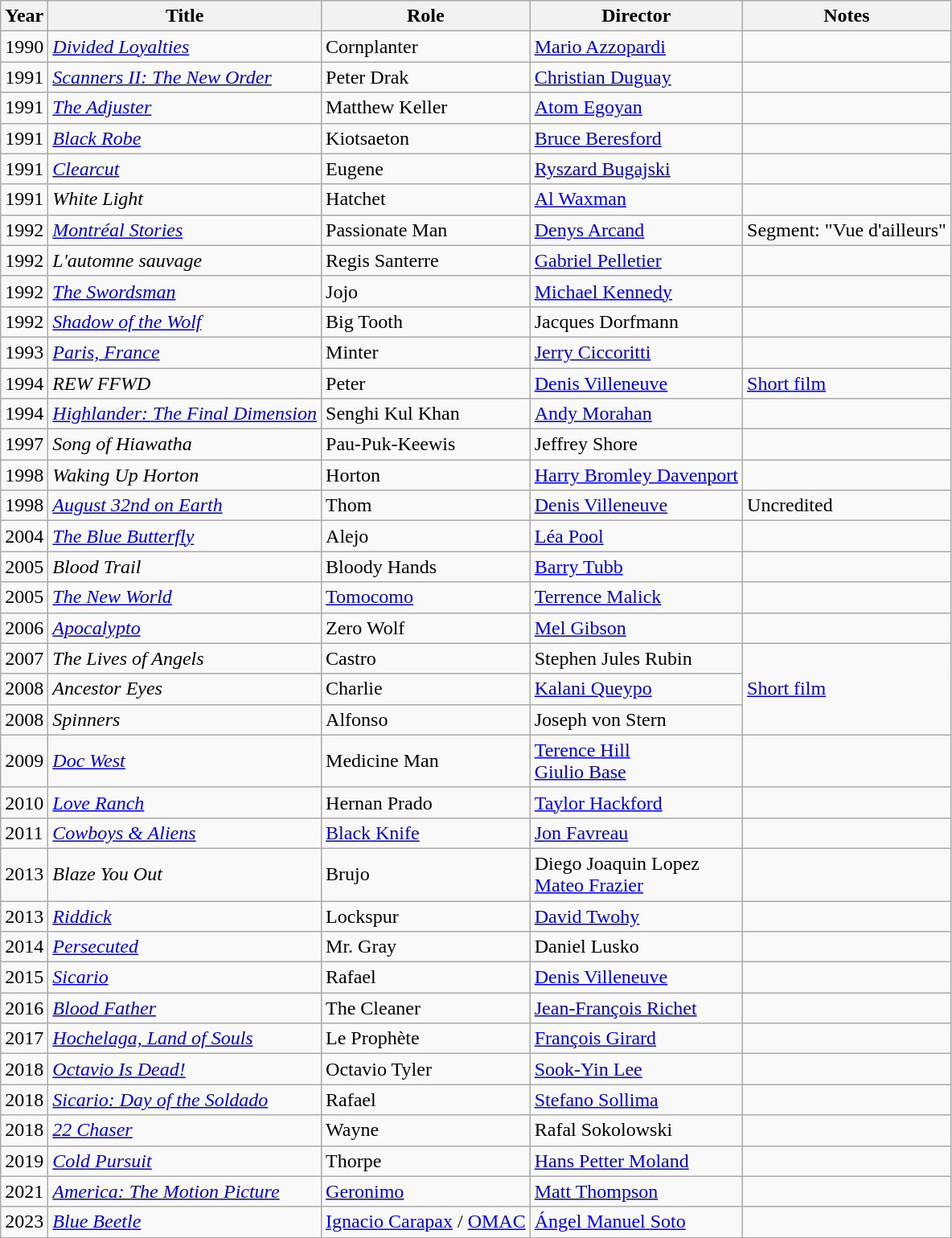<table class="wikitable sortable">
<tr>
<th>Year</th>
<th>Title</th>
<th>Role</th>
<th>Director</th>
<th>Notes</th>
</tr>
<tr>
<td>1990</td>
<td><em><a href='#'>Divided Loyalties</a></em></td>
<td>Cornplanter</td>
<td><a href='#'>Mario Azzopardi</a></td>
<td></td>
</tr>
<tr>
<td>1991</td>
<td><em><a href='#'>Scanners II: The New Order</a></em></td>
<td>Peter Drak</td>
<td><a href='#'>Christian Duguay</a></td>
<td></td>
</tr>
<tr>
<td>1991</td>
<td><em><a href='#'>The Adjuster</a></em></td>
<td>Matthew Keller</td>
<td><a href='#'>Atom Egoyan</a></td>
<td></td>
</tr>
<tr>
<td>1991</td>
<td><em><a href='#'>Black Robe</a></em></td>
<td>Kiotsaeton</td>
<td><a href='#'>Bruce Beresford</a></td>
<td></td>
</tr>
<tr>
<td>1991</td>
<td><em><a href='#'>Clearcut</a></em></td>
<td>Eugene</td>
<td><a href='#'>Ryszard Bugajski</a></td>
<td></td>
</tr>
<tr>
<td>1991</td>
<td><em>White Light</em></td>
<td>Hatchet</td>
<td><a href='#'>Al Waxman</a></td>
<td></td>
</tr>
<tr>
<td>1992</td>
<td><em><a href='#'>Montréal Stories</a></em></td>
<td>Passionate Man</td>
<td><a href='#'>Denys Arcand</a></td>
<td>Segment: "Vue d'ailleurs"</td>
</tr>
<tr>
<td>1992</td>
<td><em>L'automne sauvage</em></td>
<td>Regis Santerre</td>
<td><a href='#'>Gabriel Pelletier</a></td>
<td></td>
</tr>
<tr>
<td>1992</td>
<td><em><a href='#'>The Swordsman</a></em></td>
<td>Jojo</td>
<td><a href='#'>Michael Kennedy</a></td>
<td></td>
</tr>
<tr>
<td>1992</td>
<td><em><a href='#'>Shadow of the Wolf</a></em></td>
<td>Big Tooth</td>
<td>Jacques Dorfmann</td>
<td></td>
</tr>
<tr>
<td>1993</td>
<td><em><a href='#'>Paris, France</a></em></td>
<td>Minter</td>
<td><a href='#'>Jerry Ciccoritti</a></td>
<td></td>
</tr>
<tr>
<td>1994</td>
<td><em>REW FFWD</em></td>
<td>Peter</td>
<td><a href='#'>Denis Villeneuve</a></td>
<td><a href='#'>Short film</a></td>
</tr>
<tr>
<td>1994</td>
<td><em><a href='#'>Highlander: The Final Dimension</a></em></td>
<td>Senghi Kul Khan</td>
<td><a href='#'>Andy Morahan</a></td>
<td></td>
</tr>
<tr>
<td>1997</td>
<td><em>Song of Hiawatha</em></td>
<td>Pau-Puk-Keewis</td>
<td>Jeffrey Shore</td>
<td></td>
</tr>
<tr>
<td>1998</td>
<td><em>Waking Up Horton</em></td>
<td>Horton</td>
<td><a href='#'>Harry Bromley Davenport</a></td>
<td></td>
</tr>
<tr>
<td>1998</td>
<td><em><a href='#'>August 32nd on Earth</a></em></td>
<td>Thom</td>
<td><a href='#'>Denis Villeneuve</a></td>
<td>Uncredited</td>
</tr>
<tr>
<td>2004</td>
<td><em><a href='#'>The Blue Butterfly</a></em></td>
<td>Alejo</td>
<td><a href='#'>Léa Pool</a></td>
<td></td>
</tr>
<tr>
<td>2005</td>
<td><em>Blood Trail</em></td>
<td>Bloody Hands</td>
<td><a href='#'>Barry Tubb</a></td>
<td></td>
</tr>
<tr>
<td>2005</td>
<td><em><a href='#'>The New World</a></em></td>
<td><a href='#'>Tomocomo</a></td>
<td><a href='#'>Terrence Malick</a></td>
<td></td>
</tr>
<tr>
<td>2006</td>
<td><em><a href='#'>Apocalypto</a></em></td>
<td>Zero Wolf</td>
<td><a href='#'>Mel Gibson</a></td>
<td></td>
</tr>
<tr>
<td>2007</td>
<td><em>The Lives of Angels</em></td>
<td>Castro</td>
<td>Stephen Jules Rubin</td>
<td rowspan="3"><a href='#'>Short film</a></td>
</tr>
<tr>
<td>2008</td>
<td><em>Ancestor Eyes</em></td>
<td>Charlie</td>
<td><a href='#'>Kalani Queypo</a></td>
</tr>
<tr>
<td>2008</td>
<td><em>Spinners</em></td>
<td>Alfonso</td>
<td>Joseph von Stern</td>
</tr>
<tr>
<td>2009</td>
<td><a href='#'><em>Doc West</em></a></td>
<td>Medicine Man</td>
<td><a href='#'>Terence Hill</a><br><a href='#'>Giulio Base</a></td>
<td></td>
</tr>
<tr>
<td>2010</td>
<td><em><a href='#'>Love Ranch</a></em></td>
<td>Hernan Prado</td>
<td><a href='#'>Taylor Hackford</a></td>
<td></td>
</tr>
<tr>
<td>2011</td>
<td><em><a href='#'>Cowboys & Aliens</a></em></td>
<td><a href='#'>Black Knife</a></td>
<td><a href='#'>Jon Favreau</a></td>
<td></td>
</tr>
<tr>
<td>2013</td>
<td><em>Blaze You Out</em></td>
<td>Brujo</td>
<td>Diego Joaquin Lopez<br><a href='#'>Mateo Frazier</a></td>
<td></td>
</tr>
<tr>
<td>2013</td>
<td><em><a href='#'>Riddick</a></em></td>
<td>Lockspur</td>
<td><a href='#'>David Twohy</a></td>
<td></td>
</tr>
<tr>
<td>2014</td>
<td><em><a href='#'>Persecuted</a></em></td>
<td>Mr. Gray</td>
<td>Daniel Lusko</td>
<td></td>
</tr>
<tr>
<td>2015</td>
<td><em><a href='#'>Sicario</a></em></td>
<td>Rafael</td>
<td><a href='#'>Denis Villeneuve</a></td>
<td></td>
</tr>
<tr>
<td>2016</td>
<td><em><a href='#'>Blood Father</a></em></td>
<td>The Cleaner</td>
<td><a href='#'>Jean-François Richet</a></td>
<td></td>
</tr>
<tr>
<td>2017</td>
<td><em><a href='#'>Hochelaga, Land of Souls</a></em></td>
<td>Le Prophète</td>
<td><a href='#'>François Girard</a></td>
<td></td>
</tr>
<tr>
<td>2018</td>
<td><em><a href='#'>Octavio Is Dead!</a></em></td>
<td>Octavio Tyler</td>
<td><a href='#'>Sook-Yin Lee</a></td>
<td></td>
</tr>
<tr>
<td>2018</td>
<td><em><a href='#'>Sicario: Day of the Soldado</a></em></td>
<td>Rafael</td>
<td><a href='#'>Stefano Sollima</a></td>
<td></td>
</tr>
<tr>
<td>2018</td>
<td><em><a href='#'>22 Chaser</a></em></td>
<td>Wayne</td>
<td>Rafal Sokolowski</td>
<td></td>
</tr>
<tr>
<td>2019</td>
<td><em><a href='#'>Cold Pursuit</a></em></td>
<td>Thorpe</td>
<td><a href='#'>Hans Petter Moland</a></td>
<td></td>
</tr>
<tr>
<td>2021</td>
<td><em><a href='#'>America: The Motion Picture</a></em></td>
<td><a href='#'>Geronimo</a></td>
<td><a href='#'>Matt Thompson</a></td>
<td></td>
</tr>
<tr>
<td>2023</td>
<td><em><a href='#'>Blue Beetle</a></em></td>
<td><a href='#'>Ignacio Carapax</a> / <a href='#'>OMAC</a></td>
<td><a href='#'>Ángel Manuel Soto</a></td>
<td></td>
</tr>
</table>
